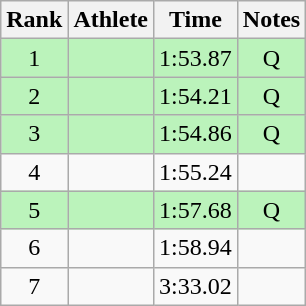<table class="wikitable sortable" style="text-align:center">
<tr>
<th>Rank</th>
<th>Athlete</th>
<th>Time</th>
<th>Notes</th>
</tr>
<tr bgcolor=#bbf3bb>
<td>1</td>
<td align=left></td>
<td>1:53.87</td>
<td>Q</td>
</tr>
<tr bgcolor=#bbf3bb>
<td>2</td>
<td align=left></td>
<td>1:54.21</td>
<td>Q</td>
</tr>
<tr bgcolor=#bbf3bb>
<td>3</td>
<td align=left></td>
<td>1:54.86</td>
<td>Q</td>
</tr>
<tr>
<td>4</td>
<td align=left></td>
<td>1:55.24</td>
<td></td>
</tr>
<tr bgcolor=#bbf3bb>
<td>5</td>
<td align=left></td>
<td>1:57.68</td>
<td>Q</td>
</tr>
<tr>
<td>6</td>
<td align=left></td>
<td>1:58.94</td>
<td></td>
</tr>
<tr>
<td>7</td>
<td align=left></td>
<td>3:33.02</td>
<td></td>
</tr>
</table>
